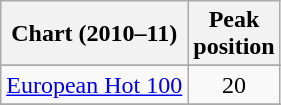<table class="wikitable sortable">
<tr>
<th>Chart (2010–11)</th>
<th>Peak<br>position</th>
</tr>
<tr>
</tr>
<tr>
<td><a href='#'>European Hot 100</a></td>
<td align="center">20</td>
</tr>
<tr>
</tr>
<tr>
</tr>
<tr>
</tr>
</table>
